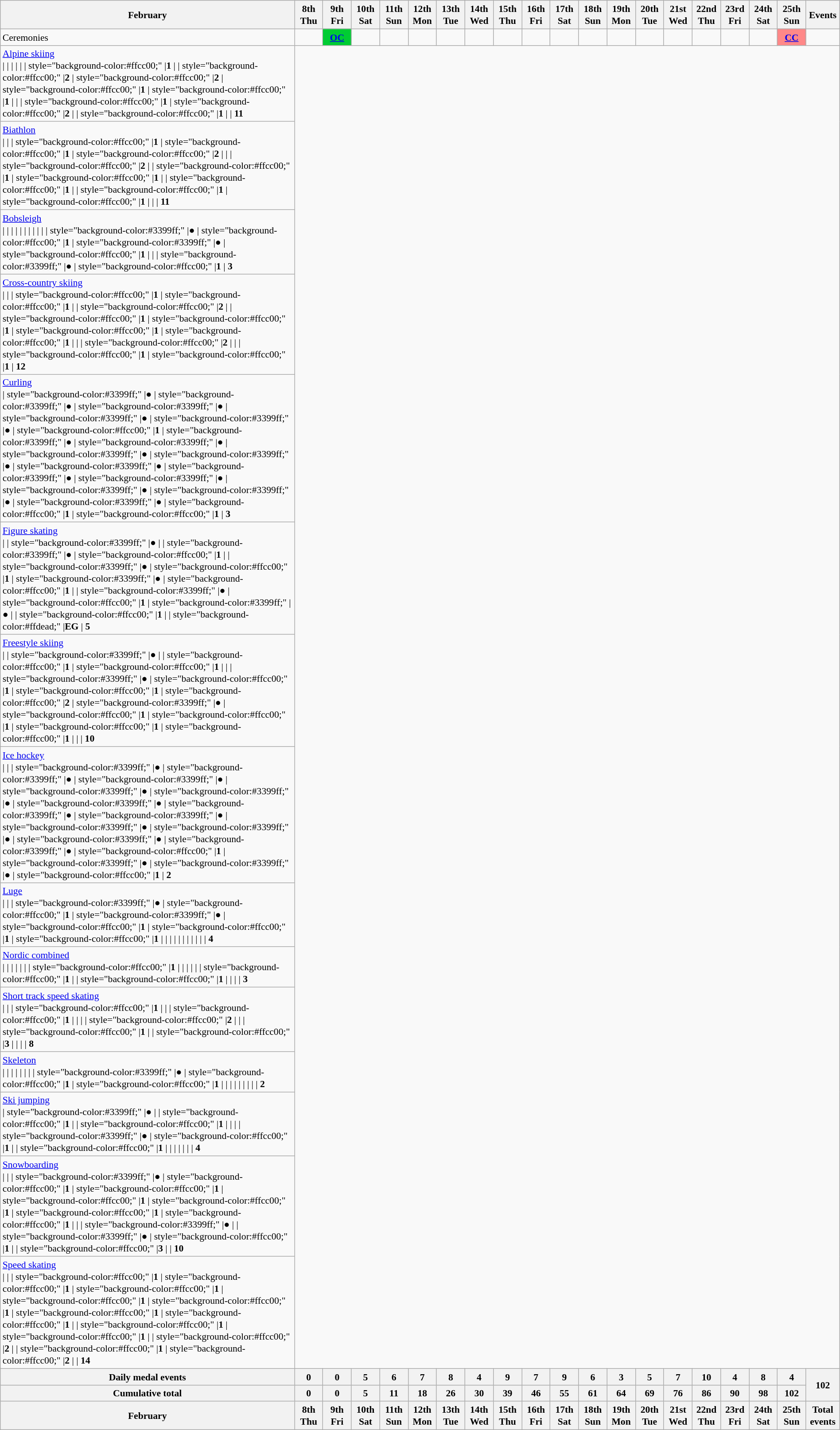<table class="wikitable" style="margin:0.5em auto; font-size:90%; line-height:1.25em;">
<tr>
<th colspan=2>February</th>
<th style="width:2.5em">8th<br>Thu</th>
<th style="width:2.5em">9th<br>Fri</th>
<th style="width:2.5em">10th<br>Sat</th>
<th style="width:2.5em">11th<br>Sun</th>
<th style="width:2.5em">12th<br>Mon</th>
<th style="width:2.5em">13th<br>Tue</th>
<th style="width:2.5em">14th<br>Wed</th>
<th style="width:2.5em">15th<br>Thu</th>
<th style="width:2.5em">16th<br>Fri</th>
<th style="width:2.5em">17th<br>Sat</th>
<th style="width:2.5em">18th<br>Sun</th>
<th style="width:2.5em">19th<br>Mon</th>
<th style="width:2.5em">20th<br>Tue</th>
<th style="width:2.5em">21st<br>Wed</th>
<th style="width:2.5em">22nd<br>Thu</th>
<th style="width:2.5em">23rd<br>Fri</th>
<th style="width:2.5em">24th<br>Sat</th>
<th style="width:2.5em">25th<br>Sun</th>
<th>Events</th>
</tr>
<tr>
<td colspan=2> Ceremonies</td>
<td></td>
<td style="background-color:#00cc33;text-align:center;"><strong><a href='#'>OC</a></strong></td>
<td></td>
<td></td>
<td></td>
<td></td>
<td></td>
<td></td>
<td></td>
<td></td>
<td></td>
<td></td>
<td></td>
<td></td>
<td></td>
<td></td>
<td></td>
<td style="background-color:#FF8888;text-align:center;"><strong><a href='#'>CC</a></strong></td>
<td></td>
</tr>
<tr style="text-align:center;">
<td colspan=2 style="text-align:left;"> <a href='#'>Alpine skiing</a><br>|
|
| 
| 
| 
| style="background-color:#ffcc00;" |<strong>1</strong>
| 
| style="background-color:#ffcc00;" |<strong>2</strong>
| style="background-color:#ffcc00;" |<strong>2</strong>
| style="background-color:#ffcc00;" |<strong>1</strong>
| style="background-color:#ffcc00;" |<strong>1</strong>
| 
| 
| style="background-color:#ffcc00;" |<strong>1</strong>
| style="background-color:#ffcc00;" |<strong>2</strong>
| 
| style="background-color:#ffcc00;" |<strong>1</strong>
| 
| <strong>11</strong></td>
</tr>
<tr style="text-align:center;">
<td colspan=2 style="text-align:left;"> <a href='#'>Biathlon</a><br>|
|
| style="background-color:#ffcc00;" |<strong>1</strong>
| style="background-color:#ffcc00;" |<strong>1</strong>
| style="background-color:#ffcc00;" |<strong>2</strong>
| 
| 
| style="background-color:#ffcc00;" |<strong>2</strong>
| 
| style="background-color:#ffcc00;" |<strong>1</strong>
| style="background-color:#ffcc00;" |<strong>1</strong>
| 
| style="background-color:#ffcc00;" |<strong>1</strong>
| 
| style="background-color:#ffcc00;" |<strong>1</strong>
| style="background-color:#ffcc00;" |<strong>1</strong>
| 
| 
| <strong>11</strong></td>
</tr>
<tr style="text-align:center;">
<td colspan=2 style="text-align:left;"> <a href='#'>Bobsleigh</a><br>|
| 
|
|
| 
| 
| 
| 
| 
| 
| style="background-color:#3399ff;" |●
| style="background-color:#ffcc00;" |<strong>1</strong>
| style="background-color:#3399ff;" |●
| style="background-color:#ffcc00;" |<strong>1</strong>
| 
| 
| style="background-color:#3399ff;" |●
| style="background-color:#ffcc00;" |<strong>1</strong>
| <strong>3</strong></td>
</tr>
<tr style="text-align:center;">
<td colspan=2 style="text-align:left;"> <a href='#'>Cross-country skiing</a><br>|
| 
| style="background-color:#ffcc00;" |<strong>1</strong>
| style="background-color:#ffcc00;" |<strong>1</strong>
| 
| style="background-color:#ffcc00;" |<strong>2</strong>
| 
| style="background-color:#ffcc00;" |<strong>1</strong>
| style="background-color:#ffcc00;" |<strong>1</strong>
| style="background-color:#ffcc00;" |<strong>1</strong>
| style="background-color:#ffcc00;" |<strong>1</strong>
| 
| 
| style="background-color:#ffcc00;" |<strong>2</strong>
| 
| 
| style="background-color:#ffcc00;" |<strong>1</strong>
| style="background-color:#ffcc00;" |<strong>1</strong>
| <strong>12</strong></td>
</tr>
<tr style="text-align:center;">
<td colspan=2 style="text-align:left;"> <a href='#'>Curling</a><br>| style="background-color:#3399ff;" |●
| style="background-color:#3399ff;" |●
| style="background-color:#3399ff;" |●
| style="background-color:#3399ff;" |●
| style="background-color:#3399ff;" |●
| style="background-color:#ffcc00;" |<strong>1</strong>
| style="background-color:#3399ff;" |●
| style="background-color:#3399ff;" |●
| style="background-color:#3399ff;" |●
| style="background-color:#3399ff;" |●
| style="background-color:#3399ff;" |●
| style="background-color:#3399ff;" |●
| style="background-color:#3399ff;" |●
| style="background-color:#3399ff;" |●
| style="background-color:#3399ff;" |●
| style="background-color:#3399ff;" |●
| style="background-color:#ffcc00;" |<strong>1</strong>
| style="background-color:#ffcc00;" |<strong>1</strong>
| <strong>3</strong></td>
</tr>
<tr style="text-align:center;">
<td colspan=2 style="text-align:left;"> <a href='#'>Figure skating</a><br>|  
|  style="background-color:#3399ff;" |●
| 
| style="background-color:#3399ff;" |●
| style="background-color:#ffcc00;" |<strong>1</strong>
| 
| style="background-color:#3399ff;" |●
| style="background-color:#ffcc00;" |<strong>1</strong>
| style="background-color:#3399ff;" |●
| style="background-color:#ffcc00;" |<strong>1</strong>
| 
| style="background-color:#3399ff;" |●
| style="background-color:#ffcc00;" |<strong>1</strong>
| style="background-color:#3399ff;" |●
| 
| style="background-color:#ffcc00;" |<strong>1</strong>
| 
| style="background-color:#ffdead;" |<strong>EG</strong>
| <strong>5</strong></td>
</tr>
<tr style="text-align:center;">
<td colspan=2 style="text-align:left;"> <a href='#'>Freestyle skiing</a><br>| 
| style="background-color:#3399ff;" |●
| 
| style="background-color:#ffcc00;" |<strong>1</strong>
| style="background-color:#ffcc00;" |<strong>1</strong>
|
| 
| style="background-color:#3399ff;" |●
| style="background-color:#ffcc00;" |<strong>1</strong>
| style="background-color:#ffcc00;" |<strong>1</strong>
| style="background-color:#ffcc00;" |<strong>2</strong>
| style="background-color:#3399ff;" |●
| style="background-color:#ffcc00;" |<strong>1</strong>
| style="background-color:#ffcc00;" |<strong>1</strong>
| style="background-color:#ffcc00;" |<strong>1</strong>
| style="background-color:#ffcc00;" |<strong>1</strong>
|
| 
| <strong>10</strong></td>
</tr>
<tr style="text-align:center;">
<td colspan=2 style="text-align:left;"> <a href='#'>Ice hockey</a><br>| 
| 
| style="background-color:#3399ff;" |●
| style="background-color:#3399ff;" |●
| style="background-color:#3399ff;" |●
| style="background-color:#3399ff;" |●
| style="background-color:#3399ff;" |●
| style="background-color:#3399ff;" |●
| style="background-color:#3399ff;" |●
| style="background-color:#3399ff;" |●
| style="background-color:#3399ff;" |●
| style="background-color:#3399ff;" |●
| style="background-color:#3399ff;" |●
| style="background-color:#3399ff;" |●
| style="background-color:#ffcc00;" |<strong>1</strong>
| style="background-color:#3399ff;" |●
| style="background-color:#3399ff;" |●
| style="background-color:#ffcc00;" |<strong>1</strong>
| <strong>2</strong></td>
</tr>
<tr style="text-align:center;">
<td colspan=2 style="text-align:left;"> <a href='#'>Luge</a><br>| 
| 
| style="background-color:#3399ff;" |●
| style="background-color:#ffcc00;" |<strong>1</strong>
| style="background-color:#3399ff;" |●
| style="background-color:#ffcc00;" |<strong>1</strong>
| style="background-color:#ffcc00;" |<strong>1</strong>
| style="background-color:#ffcc00;" |<strong>1</strong>
| 
|
| 
| 
| 
|
| 
|
|
| 
| <strong>4</strong></td>
</tr>
<tr style="text-align:center;">
<td colspan=2 style="text-align:left;"> <a href='#'>Nordic combined</a><br>| 
| 
| 
| 
| 
| 
| style="background-color:#ffcc00;" |<strong>1</strong>
| 
| 
| 
| 
| 
| style="background-color:#ffcc00;" |<strong>1</strong>
|
| style="background-color:#ffcc00;" |<strong>1</strong>
|
|
| 
| <strong>3</strong></td>
</tr>
<tr style="text-align:center;">
<td colspan=2 style="text-align:left;"> <a href='#'>Short track speed skating</a><br>| 
| 
| style="background-color:#ffcc00;" |<strong>1</strong>
| 
| 
| style="background-color:#ffcc00;" |<strong>1</strong>
| 
| 
| 
| style="background-color:#ffcc00;" |<strong>2</strong>
| 
| 
| style="background-color:#ffcc00;" |<strong>1</strong>
| 
| style="background-color:#ffcc00;" |<strong>3</strong>
| 
|
| 
| <strong>8</strong></td>
</tr>
<tr style="text-align:center;">
<td colspan=2 style="text-align:left;"> <a href='#'>Skeleton</a><br>| 
| 
| 
| 
| 
| 
| 
| style="background-color:#3399ff;" |●
| style="background-color:#ffcc00;" |<strong>1</strong>
| style="background-color:#ffcc00;" |<strong>1</strong>
| 
| 
| 
|
|  
|
|
| 
| <strong>2</strong></td>
</tr>
<tr style="text-align:center;">
<td colspan=2 style="text-align:left;"> <a href='#'>Ski jumping</a><br>| style="background-color:#3399ff;" |●
| 
| style="background-color:#ffcc00;" |<strong>1</strong>
| 
| style="background-color:#ffcc00;" |<strong>1</strong>
| 
| 
|
| style="background-color:#3399ff;" |●
| style="background-color:#ffcc00;" |<strong>1</strong>
| 
| style="background-color:#ffcc00;" |<strong>1</strong>
| 
|
|  
|
|
| 
| <strong>4</strong></td>
</tr>
<tr style="text-align:center;">
<td colspan=2 style="text-align:left;"> <a href='#'>Snowboarding</a><br>| 
| 
| style="background-color:#3399ff;" |●
| style="background-color:#ffcc00;" |<strong>1</strong>
| style="background-color:#ffcc00;" |<strong>1</strong>
| style="background-color:#ffcc00;" |<strong>1</strong>
| style="background-color:#ffcc00;" |<strong>1</strong>
| style="background-color:#ffcc00;" |<strong>1</strong>
| style="background-color:#ffcc00;" |<strong>1</strong>
| 
| 
| style="background-color:#3399ff;" |●
| 
| style="background-color:#3399ff;" |●
| style="background-color:#ffcc00;" |<strong>1</strong>
| 
| style="background-color:#ffcc00;" |<strong>3</strong>
| 
| <strong>10</strong></td>
</tr>
<tr style="text-align:center;">
<td colspan=2 style="text-align:left;"> <a href='#'>Speed skating</a><br>|
| 
| style="background-color:#ffcc00;" |<strong>1</strong>
| style="background-color:#ffcc00;" |<strong>1</strong>
| style="background-color:#ffcc00;" |<strong>1</strong>
| style="background-color:#ffcc00;" |<strong>1</strong>
| style="background-color:#ffcc00;" |<strong>1</strong>
| style="background-color:#ffcc00;" |<strong>1</strong>
| style="background-color:#ffcc00;" |<strong>1</strong>
| 
| style="background-color:#ffcc00;" |<strong>1</strong>
| style="background-color:#ffcc00;" |<strong>1</strong>
| 
| style="background-color:#ffcc00;" |<strong>2</strong>
|   
| style="background-color:#ffcc00;" |<strong>1</strong>
| style="background-color:#ffcc00;" |<strong>2</strong>
| 
| <strong>14</strong></td>
</tr>
<tr>
<th colspan=2>Daily medal events</th>
<th>0</th>
<th>0</th>
<th>5</th>
<th>6</th>
<th>7</th>
<th>8</th>
<th>4</th>
<th>9</th>
<th>7</th>
<th>9</th>
<th>6</th>
<th>3</th>
<th>5</th>
<th>7</th>
<th>10</th>
<th>4</th>
<th>8</th>
<th>4</th>
<th rowspan=2>102</th>
</tr>
<tr>
<th colspan=2>Cumulative total</th>
<th>0</th>
<th>0</th>
<th>5</th>
<th>11</th>
<th>18</th>
<th>26</th>
<th>30</th>
<th>39</th>
<th>46</th>
<th>55</th>
<th>61</th>
<th>64</th>
<th>69</th>
<th>76</th>
<th>86</th>
<th>90</th>
<th>98</th>
<th>102</th>
</tr>
<tr>
<th colspan=2>February</th>
<th style="width:2.5em">8th<br>Thu</th>
<th style="width:2.5em">9th<br>Fri</th>
<th style="width:2.5em">10th<br>Sat</th>
<th style="width:2.5em">11th<br>Sun</th>
<th style="width:2.5em">12th<br>Mon</th>
<th style="width:2.5em">13th<br>Tue</th>
<th style="width:2.5em">14th<br>Wed</th>
<th style="width:2.5em">15th<br>Thu</th>
<th style="width:2.5em">16th<br>Fri</th>
<th style="width:2.5em">17th<br>Sat</th>
<th style="width:2.5em">18th<br>Sun</th>
<th style="width:2.5em">19th<br>Mon</th>
<th style="width:2.5em">20th<br>Tue</th>
<th style="width:2.5em">21st<br>Wed</th>
<th style="width:2.5em">22nd<br>Thu</th>
<th style="width:2.5em">23rd<br>Fri</th>
<th style="width:2.5em">24th<br>Sat</th>
<th style="width:2.5em">25th<br>Sun</th>
<th>Total events</th>
</tr>
</table>
